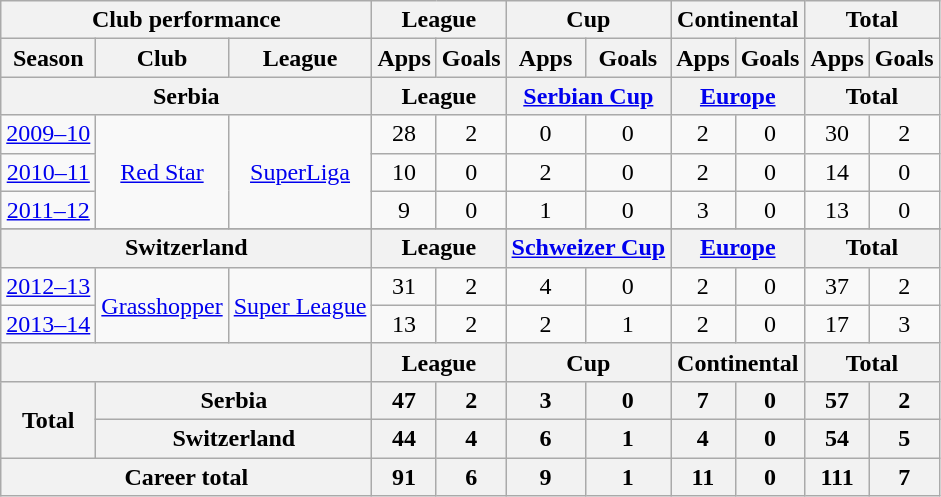<table class="wikitable" style="text-align:center">
<tr>
<th colspan=3>Club performance</th>
<th colspan=2>League</th>
<th colspan=2>Cup</th>
<th colspan=2>Continental</th>
<th colspan=2>Total</th>
</tr>
<tr>
<th>Season</th>
<th>Club</th>
<th>League</th>
<th>Apps</th>
<th>Goals</th>
<th>Apps</th>
<th>Goals</th>
<th>Apps</th>
<th>Goals</th>
<th>Apps</th>
<th>Goals</th>
</tr>
<tr>
<th colspan=3>Serbia</th>
<th colspan=2>League</th>
<th colspan=2><a href='#'>Serbian Cup</a></th>
<th colspan=2><a href='#'>Europe</a></th>
<th colspan=2>Total</th>
</tr>
<tr>
<td><a href='#'>2009–10</a></td>
<td rowspan=3><a href='#'>Red Star</a></td>
<td rowspan=3><a href='#'>SuperLiga</a></td>
<td>28</td>
<td>2</td>
<td>0</td>
<td>0</td>
<td>2</td>
<td>0</td>
<td>30</td>
<td>2</td>
</tr>
<tr>
<td><a href='#'>2010–11</a></td>
<td>10</td>
<td>0</td>
<td>2</td>
<td>0</td>
<td>2</td>
<td>0</td>
<td>14</td>
<td>0</td>
</tr>
<tr>
<td><a href='#'>2011–12</a></td>
<td>9</td>
<td>0</td>
<td>1</td>
<td>0</td>
<td>3</td>
<td>0</td>
<td>13</td>
<td>0</td>
</tr>
<tr>
</tr>
<tr>
<th colspan=3>Switzerland</th>
<th colspan=2>League</th>
<th colspan=2><a href='#'>Schweizer Cup</a></th>
<th colspan=2><a href='#'>Europe</a></th>
<th colspan=2>Total</th>
</tr>
<tr>
<td><a href='#'>2012–13</a></td>
<td rowspan=2><a href='#'>Grasshopper</a></td>
<td rowspan=2><a href='#'>Super League</a></td>
<td>31</td>
<td>2</td>
<td>4</td>
<td>0</td>
<td>2</td>
<td>0</td>
<td>37</td>
<td>2</td>
</tr>
<tr>
<td><a href='#'>2013–14</a></td>
<td>13</td>
<td>2</td>
<td>2</td>
<td>1</td>
<td>2</td>
<td>0</td>
<td>17</td>
<td>3</td>
</tr>
<tr>
<th colspan=3></th>
<th colspan=2>League</th>
<th colspan=2>Cup</th>
<th colspan=2>Continental</th>
<th colspan=2>Total</th>
</tr>
<tr>
<th rowspan=2>Total</th>
<th colspan=2>Serbia</th>
<th>47</th>
<th>2</th>
<th>3</th>
<th>0</th>
<th>7</th>
<th>0</th>
<th>57</th>
<th>2</th>
</tr>
<tr>
<th colspan=2>Switzerland</th>
<th>44</th>
<th>4</th>
<th>6</th>
<th>1</th>
<th>4</th>
<th>0</th>
<th>54</th>
<th>5</th>
</tr>
<tr>
<th colspan=3>Career total</th>
<th>91</th>
<th>6</th>
<th>9</th>
<th>1</th>
<th>11</th>
<th>0</th>
<th>111</th>
<th>7</th>
</tr>
</table>
